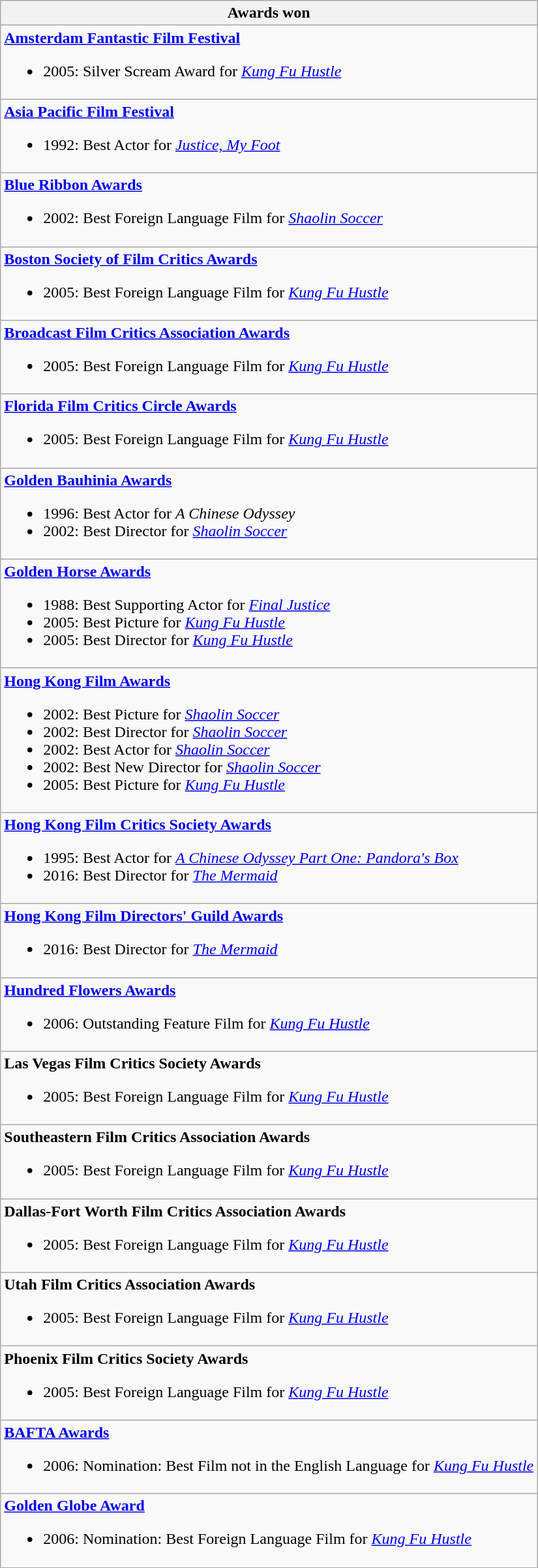<table class="wikitable">
<tr>
<th align="left">Awards won</th>
</tr>
<tr>
<td align="left"><strong><a href='#'>Amsterdam Fantastic Film Festival</a></strong><br><ul><li>2005: Silver Scream Award for <em><a href='#'>Kung Fu Hustle</a></em></li></ul></td>
</tr>
<tr>
<td align="left"><strong><a href='#'>Asia Pacific Film Festival</a></strong><br><ul><li>1992: Best Actor for <em><a href='#'>Justice, My Foot</a></em></li></ul></td>
</tr>
<tr>
<td align="left"><strong><a href='#'>Blue Ribbon Awards</a></strong><br><ul><li>2002: Best Foreign Language Film for <em><a href='#'>Shaolin Soccer</a></em></li></ul></td>
</tr>
<tr>
<td align="left"><strong><a href='#'>Boston Society of Film Critics Awards</a></strong><br><ul><li>2005: Best Foreign Language Film for <em><a href='#'>Kung Fu Hustle</a></em></li></ul></td>
</tr>
<tr>
<td align="left"><strong><a href='#'>Broadcast Film Critics Association Awards</a></strong><br><ul><li>2005: Best Foreign Language Film for <em><a href='#'>Kung Fu Hustle</a></em></li></ul></td>
</tr>
<tr>
<td align="left"><strong><a href='#'>Florida Film Critics Circle Awards</a></strong><br><ul><li>2005: Best Foreign Language Film for <em><a href='#'>Kung Fu Hustle</a></em></li></ul></td>
</tr>
<tr>
<td align="left"><strong><a href='#'>Golden Bauhinia Awards</a></strong><br><ul><li>1996: Best Actor for <em>A Chinese Odyssey</em></li><li>2002: Best Director for <em><a href='#'>Shaolin Soccer</a></em></li></ul></td>
</tr>
<tr>
<td align="left"><strong><a href='#'>Golden Horse Awards</a></strong><br><ul><li>1988: Best Supporting Actor for <em><a href='#'>Final Justice</a></em></li><li>2005: Best Picture for <em><a href='#'>Kung Fu Hustle</a></em></li><li>2005: Best Director for <em><a href='#'>Kung Fu Hustle</a></em></li></ul></td>
</tr>
<tr>
<td align="left"><strong><a href='#'>Hong Kong Film Awards</a></strong><br><ul><li>2002: Best Picture for <em><a href='#'>Shaolin Soccer</a></em></li><li>2002: Best Director for <em><a href='#'>Shaolin Soccer</a></em></li><li>2002: Best Actor for <em><a href='#'>Shaolin Soccer</a></em></li><li>2002: Best New Director for <em><a href='#'>Shaolin Soccer</a></em></li><li>2005: Best Picture for <em><a href='#'>Kung Fu Hustle</a></em></li></ul></td>
</tr>
<tr>
<td align="left"><strong><a href='#'>Hong Kong Film Critics Society Awards</a></strong><br><ul><li>1995: Best Actor for <em><a href='#'>A Chinese Odyssey Part One: Pandora's Box</a></em></li><li>2016: Best Director for <em><a href='#'>The Mermaid</a></em></li></ul></td>
</tr>
<tr>
<td align="left"><strong><a href='#'>Hong Kong Film Directors' Guild Awards</a></strong><br><ul><li>2016: Best Director for <em><a href='#'>The Mermaid</a></em></li></ul></td>
</tr>
<tr>
<td align="left"><strong><a href='#'>Hundred Flowers Awards</a></strong><br><ul><li>2006: Outstanding Feature Film for <em><a href='#'>Kung Fu Hustle</a></em></li></ul></td>
</tr>
<tr>
<td align="left"><strong>Las Vegas Film Critics Society Awards</strong><br><ul><li>2005: Best Foreign Language Film for <em><a href='#'>Kung Fu Hustle</a></em></li></ul></td>
</tr>
<tr>
<td align="left"><strong>Southeastern Film Critics Association Awards</strong><br><ul><li>2005: Best Foreign Language Film for <em><a href='#'>Kung Fu Hustle</a></em></li></ul></td>
</tr>
<tr>
<td align="left"><strong>Dallas-Fort Worth Film Critics Association Awards</strong><br><ul><li>2005: Best Foreign Language Film for <em><a href='#'>Kung Fu Hustle</a></em></li></ul></td>
</tr>
<tr>
<td align="left"><strong>Utah Film Critics Association Awards</strong><br><ul><li>2005: Best Foreign Language Film for <em><a href='#'>Kung Fu Hustle</a></em></li></ul></td>
</tr>
<tr>
<td align="left"><strong>Phoenix Film Critics Society Awards</strong><br><ul><li>2005: Best Foreign Language Film for <em><a href='#'>Kung Fu Hustle</a></em></li></ul></td>
</tr>
<tr>
<td align="left"><strong><a href='#'>BAFTA Awards</a></strong><br><ul><li>2006: Nomination: Best Film not in the English Language for <em><a href='#'>Kung Fu Hustle</a></em></li></ul></td>
</tr>
<tr>
<td align="left"><strong><a href='#'>Golden Globe Award</a></strong><br><ul><li>2006: Nomination: Best Foreign Language Film for <em><a href='#'>Kung Fu Hustle</a></em></li></ul></td>
</tr>
</table>
